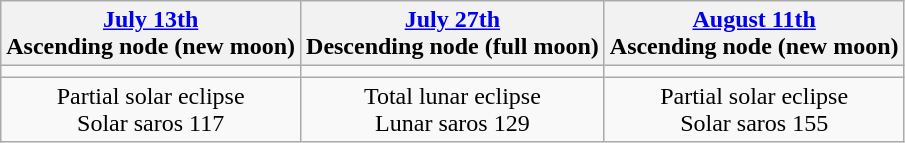<table class="wikitable">
<tr>
<th><a href='#'>July 13th</a><br>Ascending node (new moon)</th>
<th><a href='#'>July 27th</a><br>Descending node (full moon)</th>
<th><a href='#'>August 11th</a><br>Ascending node (new moon)</th>
</tr>
<tr>
<td></td>
<td></td>
<td></td>
</tr>
<tr align=center>
<td>Partial solar eclipse<br>Solar saros 117</td>
<td>Total lunar eclipse<br>Lunar saros 129</td>
<td>Partial solar eclipse<br>Solar saros 155</td>
</tr>
</table>
